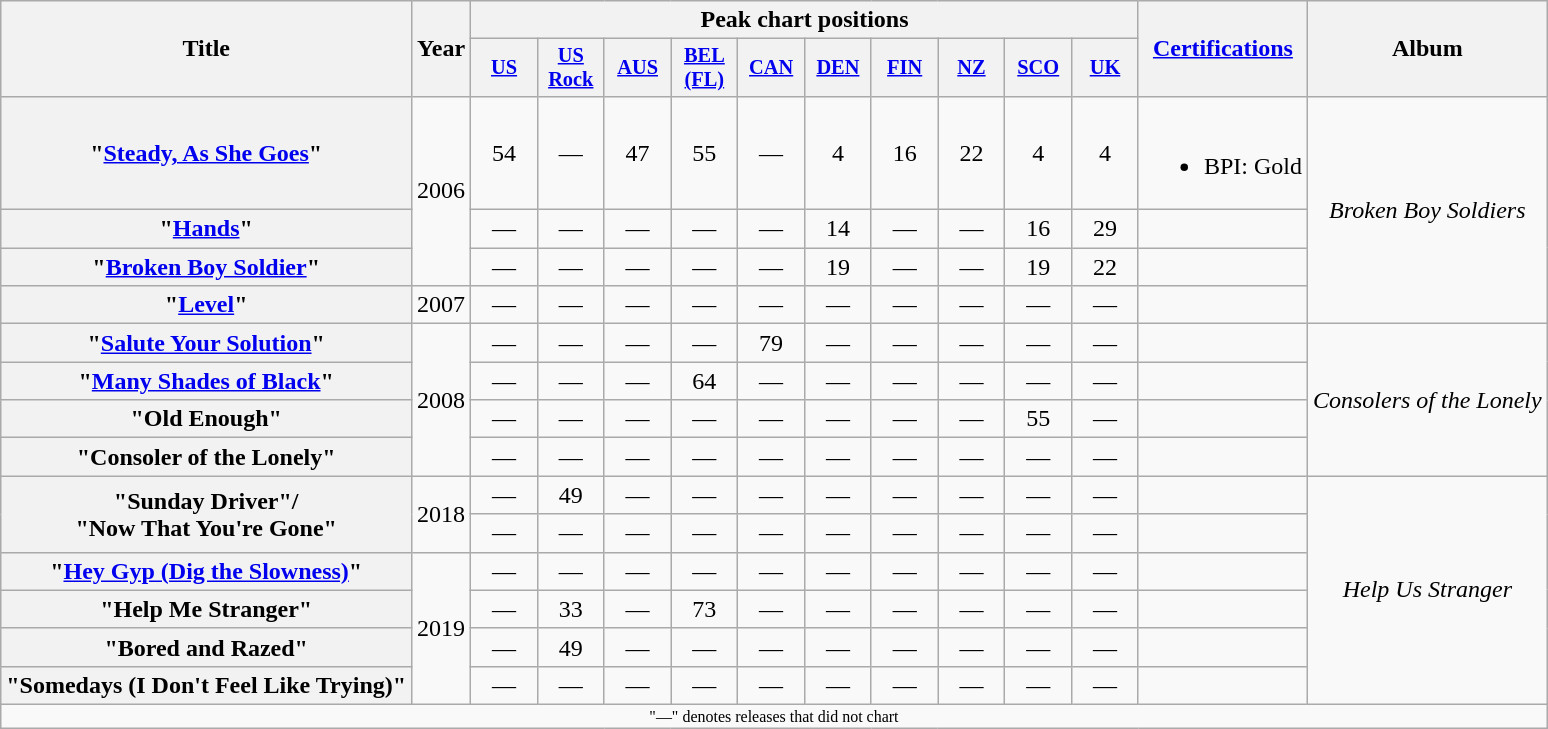<table class="wikitable plainrowheaders" style="text-align:center;">
<tr>
<th scope="col" rowspan="2">Title</th>
<th scope="col" rowspan="2">Year</th>
<th scope="col" colspan="10">Peak chart positions</th>
<th rowspan="2"><a href='#'>Certifications</a></th>
<th scope="col" rowspan="2">Album</th>
</tr>
<tr>
<th scope="col" style="width:2.8em;font-size:85%;"><a href='#'>US</a><br></th>
<th scope="col" style="width:2.8em;font-size:85%;"><a href='#'>US<br>Rock</a><br></th>
<th scope="col" style="width:2.8em;font-size:85%;"><a href='#'>AUS</a><br></th>
<th scope="col" style="width:2.8em;font-size:85%;"><a href='#'>BEL<br>(FL)</a><br></th>
<th scope="col" style="width:2.8em;font-size:85%;"><a href='#'>CAN</a><br></th>
<th scope="col" style="width:2.8em;font-size:85%;"><a href='#'>DEN</a><br></th>
<th scope="col" style="width:2.8em;font-size:85%;"><a href='#'>FIN</a><br></th>
<th scope="col" style="width:2.8em;font-size:85%;"><a href='#'>NZ</a><br></th>
<th scope="col" style="width:2.8em;font-size:85%;"><a href='#'>SCO</a><br></th>
<th scope="col" style="width:2.8em;font-size:85%;"><a href='#'>UK</a><br></th>
</tr>
<tr>
<th scope="row">"<a href='#'>Steady, As She Goes</a>"</th>
<td rowspan="3">2006</td>
<td>54</td>
<td>—</td>
<td>47</td>
<td>55</td>
<td>—</td>
<td>4</td>
<td>16</td>
<td>22</td>
<td>4</td>
<td>4</td>
<td><br><ul><li>BPI: Gold</li></ul></td>
<td rowspan="4"><em>Broken Boy Soldiers</em></td>
</tr>
<tr>
<th scope="row">"<a href='#'>Hands</a>"</th>
<td>—</td>
<td>—</td>
<td>—</td>
<td>—</td>
<td>—</td>
<td>14</td>
<td>—</td>
<td>—</td>
<td>16</td>
<td>29</td>
<td></td>
</tr>
<tr>
<th scope="row">"<a href='#'>Broken Boy Soldier</a>"</th>
<td>—</td>
<td>—</td>
<td>—</td>
<td>—</td>
<td>—</td>
<td>19</td>
<td>—</td>
<td>—</td>
<td>19</td>
<td>22</td>
<td></td>
</tr>
<tr>
<th scope="row">"<a href='#'>Level</a>"</th>
<td>2007</td>
<td>—</td>
<td>—</td>
<td>—</td>
<td>—</td>
<td>—</td>
<td>—</td>
<td>—</td>
<td>—</td>
<td>—</td>
<td>—</td>
<td></td>
</tr>
<tr>
<th scope="row">"<a href='#'>Salute Your Solution</a>"</th>
<td rowspan="4">2008</td>
<td>—</td>
<td>—</td>
<td>—</td>
<td>—</td>
<td>79</td>
<td>—</td>
<td>—</td>
<td>—</td>
<td>—</td>
<td>—</td>
<td></td>
<td style="text-align:left;" rowspan="4"><em>Consolers of the Lonely</em></td>
</tr>
<tr>
<th scope="row">"<a href='#'>Many Shades of Black</a>"</th>
<td>—</td>
<td>—</td>
<td>—</td>
<td>64</td>
<td>—</td>
<td>—</td>
<td>—</td>
<td>—</td>
<td>—</td>
<td>—</td>
<td></td>
</tr>
<tr>
<th scope="row">"Old Enough"</th>
<td>—</td>
<td>—</td>
<td>—</td>
<td>—</td>
<td>—</td>
<td>—</td>
<td>—</td>
<td>—</td>
<td>55</td>
<td>—</td>
<td></td>
</tr>
<tr>
<th scope="row">"Consoler of the Lonely"</th>
<td>—</td>
<td>—</td>
<td>—</td>
<td>—</td>
<td>—</td>
<td>—</td>
<td>—</td>
<td>—</td>
<td>—</td>
<td>—</td>
<td></td>
</tr>
<tr>
<th scope="row" rowspan="2">"Sunday Driver"/<br>"Now That You're Gone"</th>
<td rowspan="2">2018</td>
<td>—</td>
<td>49</td>
<td>—</td>
<td>—</td>
<td>—</td>
<td>—</td>
<td>—</td>
<td>—</td>
<td>—</td>
<td>—</td>
<td></td>
<td rowspan="6"><em>Help Us Stranger</em></td>
</tr>
<tr>
<td>—</td>
<td>—</td>
<td>—</td>
<td>—</td>
<td>—</td>
<td>—</td>
<td>—</td>
<td>—</td>
<td>—</td>
<td>—</td>
<td></td>
</tr>
<tr>
<th scope="row">"<a href='#'>Hey Gyp (Dig the Slowness)</a>"</th>
<td rowspan="4">2019</td>
<td>—</td>
<td>—</td>
<td>—</td>
<td>—</td>
<td>—</td>
<td>—</td>
<td>—</td>
<td>—</td>
<td>—</td>
<td>—</td>
<td></td>
</tr>
<tr>
<th scope="row">"Help Me Stranger"</th>
<td>—</td>
<td>33</td>
<td>—</td>
<td>73</td>
<td>—</td>
<td>—</td>
<td>—</td>
<td>—</td>
<td>—</td>
<td>—</td>
<td></td>
</tr>
<tr>
<th scope="row">"Bored and Razed"</th>
<td>—</td>
<td>49</td>
<td>—</td>
<td>—</td>
<td>—</td>
<td>—</td>
<td>—</td>
<td>—</td>
<td>—</td>
<td>—</td>
<td></td>
</tr>
<tr>
<th scope="row">"Somedays (I Don't Feel Like Trying)"</th>
<td>—</td>
<td>—</td>
<td>—</td>
<td>—</td>
<td>—</td>
<td>—</td>
<td>—</td>
<td>—</td>
<td>—</td>
<td>—</td>
<td></td>
</tr>
<tr>
<td colspan="15" style="font-size:8pt">"—" denotes releases that did not chart</td>
</tr>
</table>
